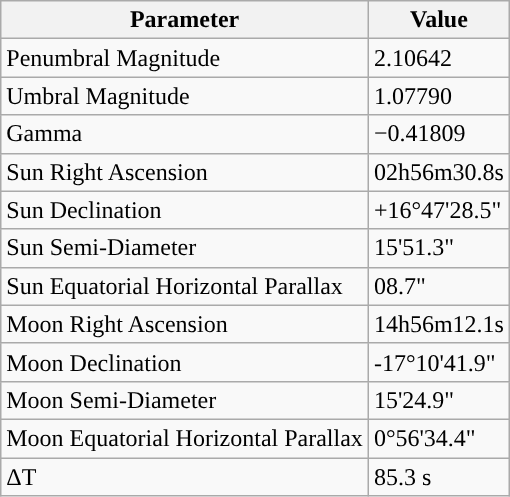<table class="wikitable">
<tr>
<th>Parameter</th>
<th>Value</th>
</tr>
<tr>
<td>Penumbral Magnitude</td>
<td>2.10642</td>
</tr>
<tr>
<td>Umbral Magnitude</td>
<td>1.07790</td>
</tr>
<tr>
<td>Gamma</td>
<td>−0.41809</td>
</tr>
<tr>
<td>Sun Right Ascension</td>
<td>02h56m30.8s</td>
</tr>
<tr>
<td>Sun Declination</td>
<td>+16°47'28.5"</td>
</tr>
<tr>
<td>Sun Semi-Diameter</td>
<td>15'51.3"</td>
</tr>
<tr>
<td>Sun Equatorial Horizontal Parallax</td>
<td>08.7"</td>
</tr>
<tr>
<td>Moon Right Ascension</td>
<td>14h56m12.1s</td>
</tr>
<tr>
<td>Moon Declination</td>
<td>-17°10'41.9"</td>
</tr>
<tr>
<td>Moon Semi-Diameter</td>
<td>15'24.9"</td>
</tr>
<tr>
<td>Moon Equatorial Horizontal Parallax</td>
<td>0°56'34.4"</td>
</tr>
<tr>
<td>ΔT</td>
<td>85.3 s</td>
</tr>
</table>
